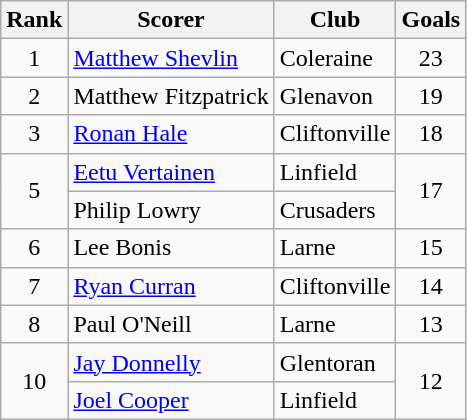<table class="wikitable" style="text-align:center">
<tr>
<th>Rank</th>
<th>Scorer</th>
<th>Club</th>
<th>Goals</th>
</tr>
<tr>
<td>1</td>
<td align="left"> <a href='#'>Matthew Shevlin</a></td>
<td align="left">Coleraine</td>
<td>23</td>
</tr>
<tr>
<td>2</td>
<td align="left"> Matthew Fitzpatrick</td>
<td align="left">Glenavon</td>
<td>19</td>
</tr>
<tr>
<td>3</td>
<td align="left"> <a href='#'>Ronan Hale</a></td>
<td align="left">Cliftonville</td>
<td>18</td>
</tr>
<tr>
<td rowspan="2">5</td>
<td align="left"> <a href='#'>Eetu Vertainen</a></td>
<td align="left">Linfield</td>
<td rowspan="2">17</td>
</tr>
<tr>
<td align="left"> Philip Lowry</td>
<td align="left">Crusaders</td>
</tr>
<tr>
<td>6</td>
<td align="left"> Lee Bonis</td>
<td align="left">Larne</td>
<td>15</td>
</tr>
<tr>
<td>7</td>
<td align="left"> <a href='#'>Ryan Curran</a></td>
<td align="left">Cliftonville</td>
<td>14</td>
</tr>
<tr>
<td>8</td>
<td align="left"> Paul O'Neill</td>
<td align="left">Larne</td>
<td>13</td>
</tr>
<tr>
<td rowspan="2">10</td>
<td align="left"> <a href='#'>Jay Donnelly</a></td>
<td align="left">Glentoran</td>
<td rowspan="2">12</td>
</tr>
<tr>
<td align="left"> <a href='#'>Joel Cooper</a></td>
<td align="left">Linfield</td>
</tr>
</table>
